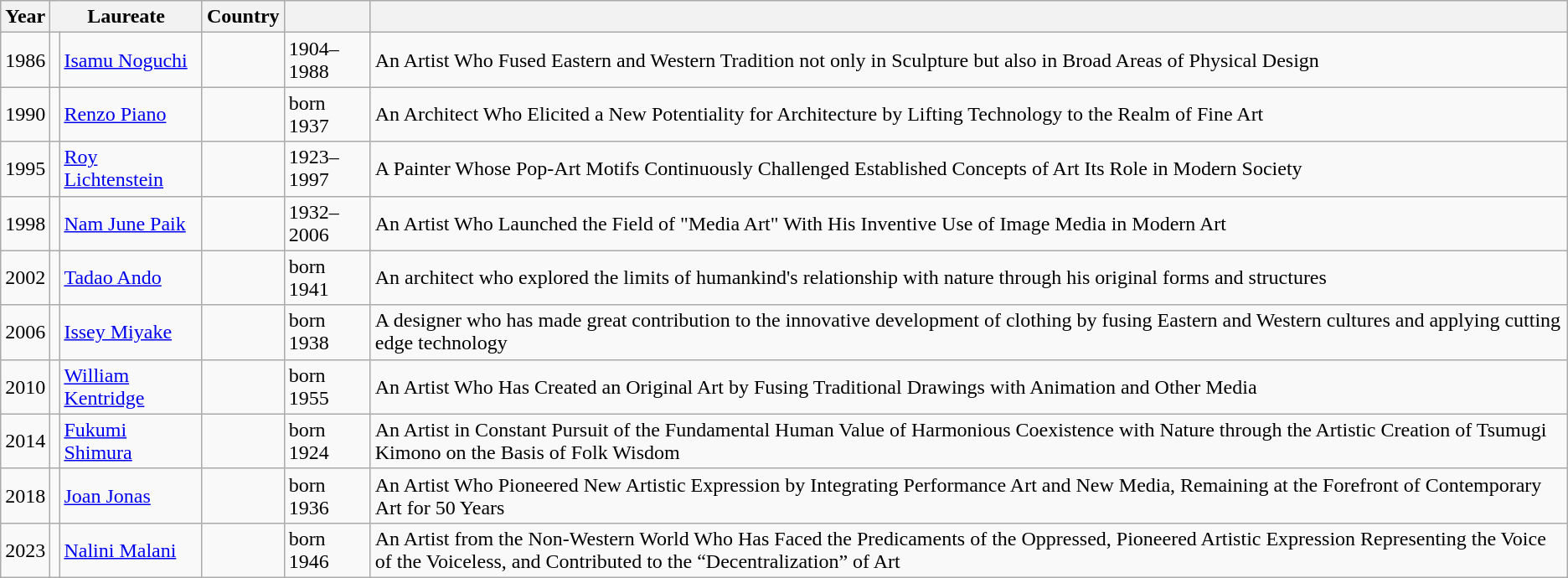<table class="wikitable sortable">
<tr>
<th>Year</th>
<th colspan=2>Laureate</th>
<th>Country</th>
<th></th>
<th></th>
</tr>
<tr>
<td>1986</td>
<td></td>
<td><a href='#'>Isamu Noguchi</a></td>
<td></td>
<td>1904–1988</td>
<td>An Artist Who Fused Eastern and Western Tradition not only in Sculpture but also in Broad Areas of Physical Design</td>
</tr>
<tr>
<td>1990</td>
<td></td>
<td><a href='#'>Renzo Piano</a></td>
<td></td>
<td>born 1937</td>
<td>An Architect Who Elicited a New Potentiality for Architecture by Lifting Technology to the Realm of Fine Art</td>
</tr>
<tr>
<td>1995</td>
<td></td>
<td><a href='#'>Roy Lichtenstein</a></td>
<td></td>
<td>1923–1997</td>
<td>A Painter Whose Pop-Art Motifs Continuously Challenged Established Concepts of Art Its Role in Modern Society</td>
</tr>
<tr>
<td>1998</td>
<td></td>
<td><a href='#'>Nam June Paik</a></td>
<td></td>
<td>1932–2006</td>
<td>An Artist Who Launched the Field of "Media Art" With His Inventive Use of Image Media in Modern Art</td>
</tr>
<tr>
<td>2002</td>
<td></td>
<td><a href='#'>Tadao Ando</a></td>
<td></td>
<td>born 1941</td>
<td>An architect who explored the limits of humankind's relationship with nature through his original forms and structures</td>
</tr>
<tr>
<td>2006</td>
<td></td>
<td><a href='#'>Issey Miyake</a></td>
<td></td>
<td>born 1938</td>
<td>A designer who has made great contribution to the innovative development of clothing by fusing Eastern and Western cultures and applying cutting edge technology</td>
</tr>
<tr>
<td>2010</td>
<td></td>
<td><a href='#'>William Kentridge</a></td>
<td></td>
<td>born 1955</td>
<td>An Artist Who Has Created an Original Art by Fusing Traditional Drawings with Animation and Other Media</td>
</tr>
<tr>
<td>2014</td>
<td></td>
<td><a href='#'>Fukumi Shimura</a></td>
<td></td>
<td>born 1924</td>
<td>An Artist in Constant Pursuit of the Fundamental Human Value of Harmonious Coexistence with Nature through the Artistic Creation of Tsumugi Kimono on the Basis of Folk Wisdom</td>
</tr>
<tr>
<td>2018</td>
<td></td>
<td><a href='#'>Joan Jonas</a></td>
<td></td>
<td>born 1936</td>
<td>An Artist Who Pioneered New Artistic Expression by Integrating Performance Art and New Media, Remaining at the Forefront of Contemporary Art for 50 Years</td>
</tr>
<tr>
<td>2023</td>
<td></td>
<td><a href='#'>Nalini Malani</a></td>
<td></td>
<td>born 1946</td>
<td>An Artist from the Non-Western World Who Has Faced the Predicaments of the Oppressed, Pioneered Artistic Expression Representing the Voice of the Voiceless, and Contributed to the “Decentralization” of Art</td>
</tr>
</table>
